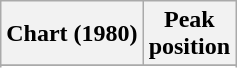<table class="wikitable plainrowheaders sortable" style="text-align:left;">
<tr>
<th scope="col">Chart (1980)</th>
<th scope="col">Peak<br>position</th>
</tr>
<tr>
</tr>
<tr>
</tr>
<tr>
</tr>
<tr>
</tr>
<tr>
</tr>
<tr>
</tr>
</table>
